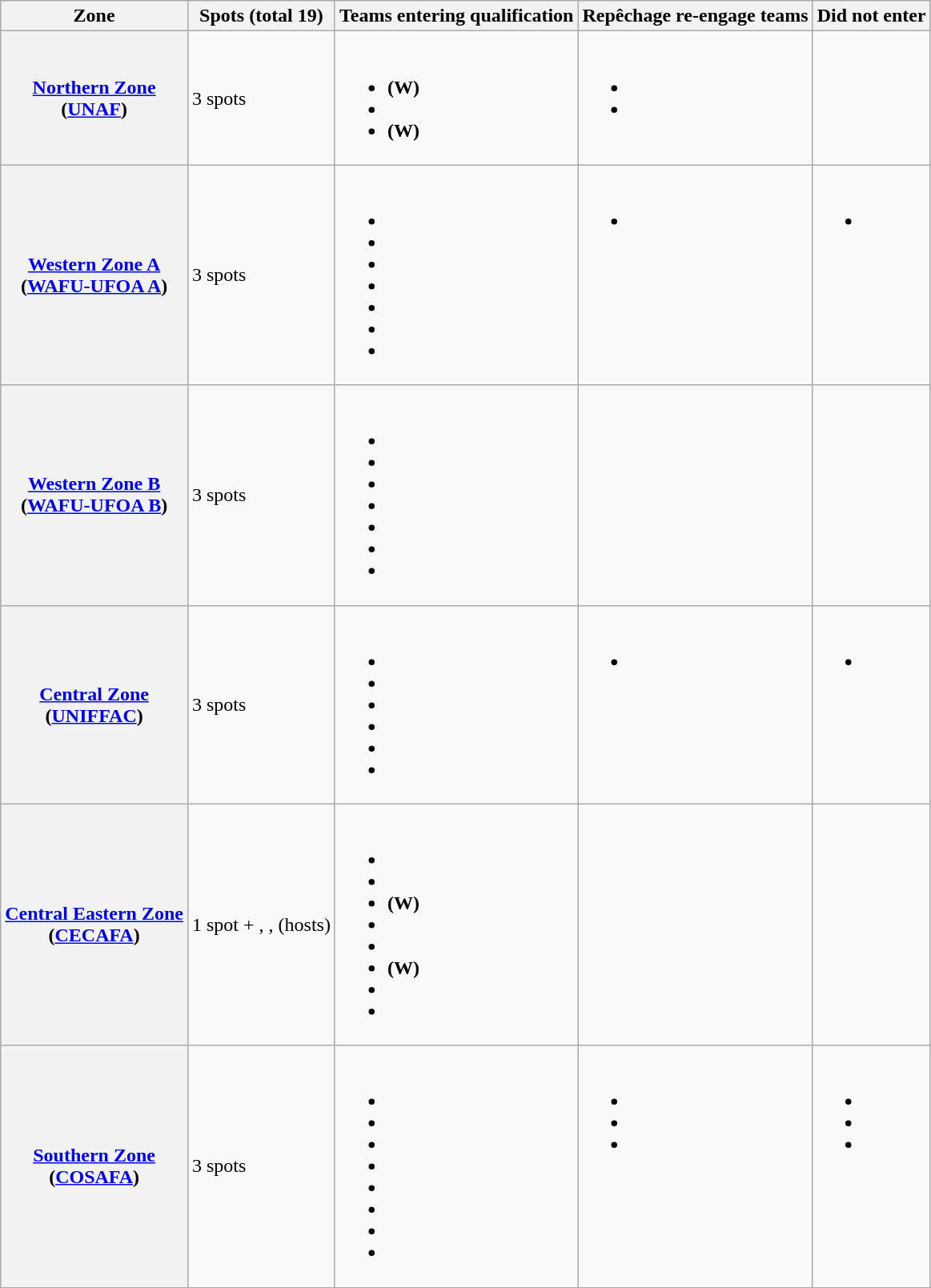<table class="wikitable">
<tr>
<th>Zone</th>
<th>Spots (total 19)</th>
<th>Teams entering qualification</th>
<th>Repêchage re-engage teams</th>
<th>Did not enter</th>
</tr>
<tr>
<th><a href='#'>Northern Zone</a><br>(<a href='#'>UNAF</a>)</th>
<td>3 spots</td>
<td valign=top><br><ul><li><s></s> <strong>(W)</strong></li><li><strong></strong></li><li><s></s> <strong>(W)</strong></li></ul></td>
<td valign=top><br><ul><li><strong></strong></li><li></li></ul></td>
</tr>
<tr>
<th><a href='#'>Western Zone A</a><br>(<a href='#'>WAFU-UFOA A</a>)</th>
<td>3 spots</td>
<td valign=top><br><ul><li><strong></strong></li><li><em></em></li><li></li><li><em></em></li><li><strong></strong></li><li><strong></strong></li><li></li></ul></td>
<td valign=top><br><ul><li></li></ul></td>
<td valign=top><br><ul><li></li></ul></td>
</tr>
<tr>
<th><a href='#'>Western Zone B</a><br>(<a href='#'>WAFU-UFOA B</a>)</th>
<td>3 spots</td>
<td valign=top><br><ul><li></li><li><strong></strong></li><li><em></em></li><li><em></em></li><li><strong></strong></li><li><em></em></li><li></li></ul></td>
<td valign=top></td>
</tr>
<tr>
<th><a href='#'>Central Zone</a><br>(<a href='#'>UNIFFAC</a>)</th>
<td>3 spots</td>
<td valign=top><br><ul><li><em></em></li><li><strong></strong></li><li><em></em></li><li><em></em></li><li><strong></strong></li><li><strong></strong></li></ul></td>
<td valign=top><br><ul><li></li></ul></td>
<td valign=top><br><ul><li></li></ul></td>
</tr>
<tr>
<th><a href='#'>Central Eastern Zone</a><br>(<a href='#'>CECAFA</a>)</th>
<td>1 spot + <strong></strong>, <strong></strong>, <strong></strong> (hosts)</td>
<td valign=top><br><ul><li></li><li></li><li><s></s> <strong>(W)</strong></li><li></li><li></li><li><s></s> <strong>(W)</strong></li><li></li><li></li></ul></td>
<td valign=top></td>
</tr>
<tr>
<th><a href='#'>Southern Zone</a><br>(<a href='#'>COSAFA</a>)</th>
<td>3 spots</td>
<td valign=top><br><ul><li><em></em></li><li></li><li></li><li><em></em></li><li><em></em></li><li></li><li><strong></strong></li><li></li></ul></td>
<td valign=top><br><ul><li></li><li></li><li></li></ul></td>
<td valign=top><br><ul><li></li><li></li><li></li></ul></td>
</tr>
</table>
